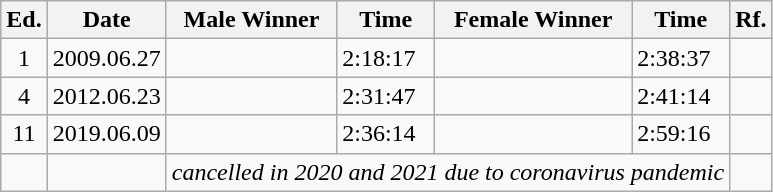<table class="wikitable sortable">
<tr>
<th class="unsortable">Ed.</th>
<th>Date</th>
<th>Male Winner</th>
<th>Time</th>
<th>Female Winner</th>
<th>Time</th>
<th class="unsortable">Rf.</th>
</tr>
<tr>
<td align="center">1</td>
<td>2009.06.27</td>
<td></td>
<td>2:18:17</td>
<td> </td>
<td>2:38:37</td>
<td></td>
</tr>
<tr>
<td align="center">4</td>
<td>2012.06.23</td>
<td></td>
<td>2:31:47</td>
<td></td>
<td>2:41:14</td>
<td></td>
</tr>
<tr>
<td align="center">11</td>
<td>2019.06.09</td>
<td></td>
<td>2:36:14</td>
<td></td>
<td>2:59:16</td>
<td></td>
</tr>
<tr>
<td></td>
<td></td>
<td colspan="4" align="center" data-sort-value=""><em>cancelled in 2020 and 2021 due to coronavirus pandemic</em></td>
<td></td>
</tr>
</table>
